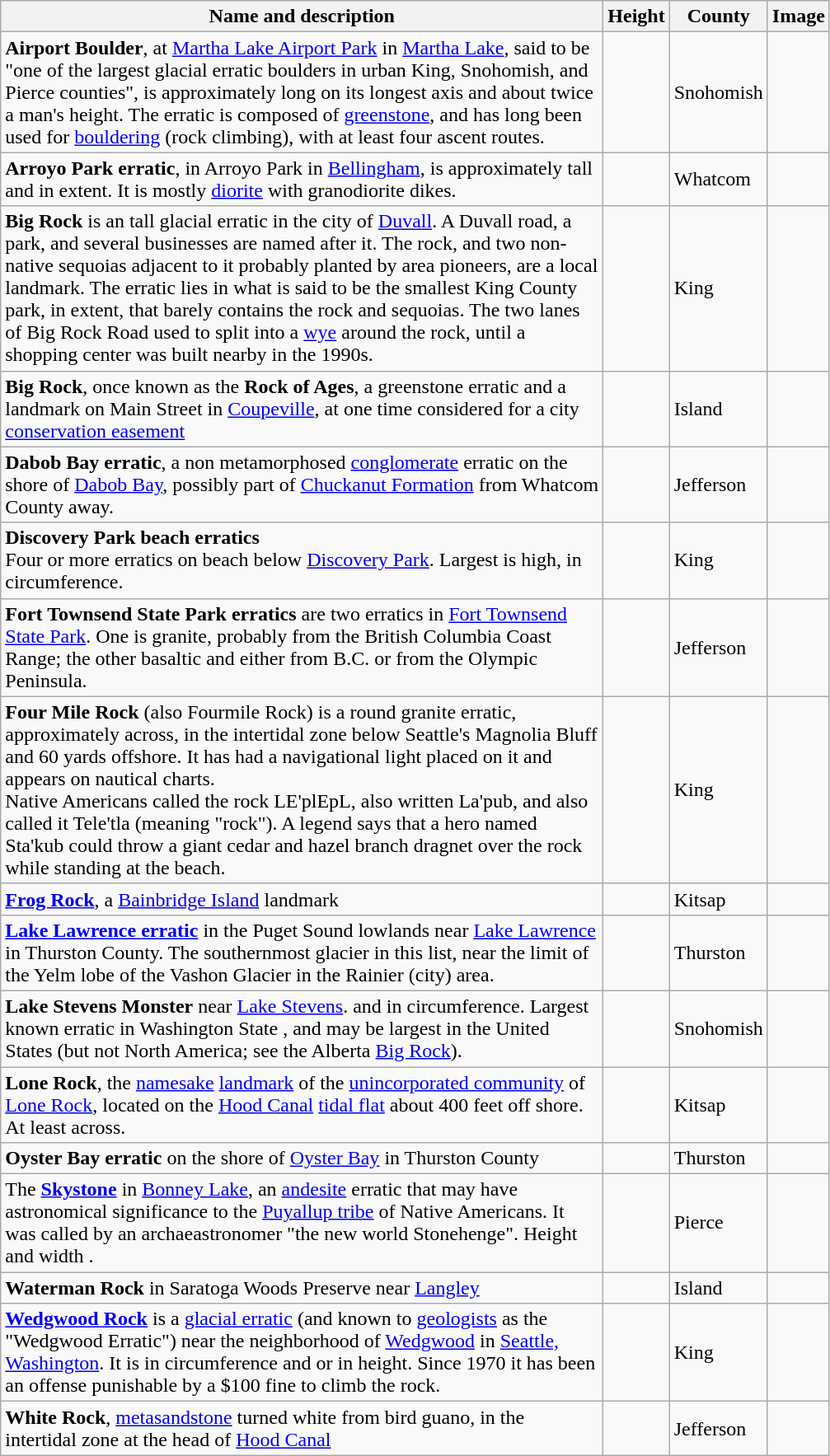<table class="wikitable sortable">
<tr>
<th>Name and description</th>
<th>Height</th>
<th>County</th>
<th class="unsortable">Image</th>
</tr>
<tr>
<td style="width:30em;vertical-align:top;"><strong>Airport Boulder</strong>, at <a href='#'>Martha Lake Airport Park</a> in <a href='#'>Martha Lake</a>, said to be "one of the largest glacial erratic boulders in urban King, Snohomish, and Pierce counties", is approximately  long on its longest axis and about twice a man's height. The erratic is composed of <a href='#'>greenstone</a>, and has long been used for <a href='#'>bouldering</a> (rock climbing), with at least four ascent routes.<br></td>
<td></td>
<td>Snohomish</td>
<td></td>
</tr>
<tr>
<td style="width:30em;vertical-align:top;"><strong>Arroyo Park erratic</strong>, in Arroyo Park in <a href='#'>Bellingham</a>, is approximately  tall and  in extent. It is mostly <a href='#'>diorite</a> with granodiorite dikes.<br></td>
<td></td>
<td>Whatcom</td>
<td></td>
</tr>
<tr>
<td style="width:30em;vertical-align:top;"><strong>Big Rock</strong> is an  tall glacial erratic in the city of <a href='#'>Duvall</a>. A Duvall road, a park, and several businesses are named after it. The rock, and two non-native sequoias adjacent to it probably planted by area pioneers, are a local landmark. The erratic lies in what is said to be the smallest King County park,  in extent, that barely contains the rock and sequoias. The two lanes of Big Rock Road used to split into a <a href='#'>wye</a> around the rock, until a shopping center was built nearby in the 1990s.<br></td>
<td></td>
<td>King</td>
<td></td>
</tr>
<tr>
<td style="width:30em;vertical-align:top;"><strong>Big Rock</strong>, once known as the <strong>Rock of Ages</strong>, a greenstone erratic and a landmark on Main Street in <a href='#'>Coupeville</a>, at one time considered for a city <a href='#'>conservation easement</a><br></td>
<td></td>
<td>Island</td>
<td></td>
</tr>
<tr>
<td style="width:30em;vertical-align:top;"><strong>Dabob Bay erratic</strong>, a non metamorphosed <a href='#'>conglomerate</a> erratic on the shore of <a href='#'>Dabob Bay</a>, possibly part of <a href='#'>Chuckanut Formation</a> from Whatcom County  away.<br></td>
<td></td>
<td>Jefferson</td>
<td></td>
</tr>
<tr>
<td style="width:30em;vertical-align:top;"><strong>Discovery Park beach erratics</strong><br>Four or more erratics on beach below <a href='#'>Discovery Park</a>. Largest is  high,  in circumference.<br></td>
<td></td>
<td>King</td>
<td></td>
</tr>
<tr>
<td style="width:30em;vertical-align:top;"><strong>Fort Townsend State Park erratics</strong> are two erratics in <a href='#'>Fort Townsend State Park</a>. One is granite, probably from the British Columbia Coast Range; the other basaltic and either from B.C. or from the Olympic Peninsula.<br> </td>
<td></td>
<td>Jefferson</td>
<td></td>
</tr>
<tr>
<td style="width:30em;vertical-align:top;"><strong>Four Mile Rock</strong> (also Fourmile Rock) is a round granite erratic, approximately  across, in the intertidal zone below Seattle's Magnolia Bluff and 60 yards offshore. It has had a navigational light placed on it and appears on nautical charts.<br>Native Americans called the rock LE'plEpL, also written La'pub, and also called it Tele'tla (meaning "rock"). A legend says that a hero named Sta'kub could throw a giant cedar and hazel branch dragnet over the rock while standing at the beach.<br></td>
<td></td>
<td>King</td>
<td></td>
</tr>
<tr>
<td style="width:30em;vertical-align:top;"><strong><a href='#'>Frog Rock</a></strong>, a <a href='#'>Bainbridge Island</a> landmark<br></td>
<td></td>
<td>Kitsap</td>
<td></td>
</tr>
<tr>
<td style="width:30em;vertical-align:top;"><strong><a href='#'>Lake Lawrence erratic</a></strong> in the Puget Sound lowlands near <a href='#'>Lake Lawrence</a> in Thurston County. The southernmost glacier in this list, near the limit of the Yelm lobe of the Vashon Glacier in the Rainier (city) area.<br></td>
<td></td>
<td>Thurston</td>
<td></td>
</tr>
<tr>
<td style="width:30em;vertical-align:top;"><strong>Lake Stevens Monster</strong> near <a href='#'>Lake Stevens</a>.   and  in circumference. Largest known erratic in Washington State , and may be largest in the United States (but not North America; see the Alberta <a href='#'>Big Rock</a>).<br></td>
<td></td>
<td>Snohomish</td>
<td></td>
</tr>
<tr>
<td style="width:30em;vertical-align:top;"><strong>Lone Rock</strong>, the <a href='#'>namesake</a> <a href='#'>landmark</a> of the <a href='#'>unincorporated community</a> of <a href='#'>Lone Rock</a>, located on the <a href='#'>Hood Canal</a> <a href='#'>tidal flat</a> about 400 feet off shore. At least  across.<br></td>
<td></td>
<td>Kitsap</td>
<td></td>
</tr>
<tr>
<td style="width:30em;vertical-align:top;"><strong>Oyster Bay erratic</strong> on the shore of <a href='#'>Oyster Bay</a> in Thurston County<br></td>
<td></td>
<td>Thurston</td>
<td></td>
</tr>
<tr>
<td style="width:30em;vertical-align:top;">The <strong><a href='#'>Skystone</a></strong> in <a href='#'>Bonney Lake</a>, an <a href='#'>andesite</a> erratic that may have astronomical significance to the <a href='#'>Puyallup tribe</a> of Native Americans. It was called by an archaeastronomer "the new world Stonehenge". Height and width .<br></td>
<td></td>
<td>Pierce</td>
<td></td>
</tr>
<tr>
<td style="width:30em;vertical-align:top;"><strong>Waterman Rock</strong> in Saratoga Woods Preserve near <a href='#'>Langley</a><br></td>
<td></td>
<td>Island</td>
<td></td>
</tr>
<tr>
<td style="width:30em;vertical-align:top;"><strong><a href='#'>Wedgwood Rock</a></strong> is a <a href='#'>glacial erratic</a> (and known to <a href='#'>geologists</a> as the "Wedgwood Erratic") near the neighborhood of <a href='#'>Wedgwood</a> in <a href='#'>Seattle, Washington</a>. It is  in circumference and  or  in height. Since 1970 it has been an offense punishable by a $100 fine to climb the rock.<br></td>
<td></td>
<td>King</td>
<td></td>
</tr>
<tr>
<td style="width:30em;vertical-align:top;"><strong>White Rock</strong>, <a href='#'>metasandstone</a> turned white from bird guano, in the intertidal zone at the head of <a href='#'>Hood Canal</a><br></td>
<td></td>
<td>Jefferson</td>
<td></td>
</tr>
</table>
